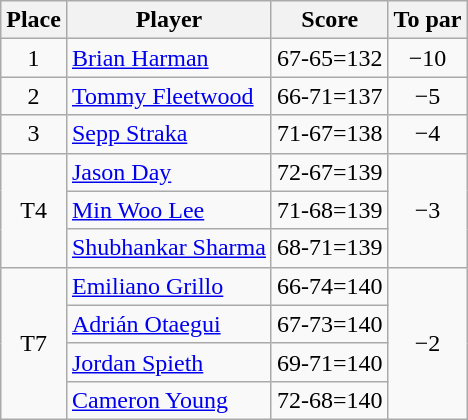<table class="wikitable">
<tr>
<th>Place</th>
<th>Player</th>
<th>Score</th>
<th>To par</th>
</tr>
<tr>
<td align=center>1</td>
<td> <a href='#'>Brian Harman</a></td>
<td>67-65=132</td>
<td align=center>−10</td>
</tr>
<tr>
<td align=center>2</td>
<td> <a href='#'>Tommy Fleetwood</a></td>
<td>66-71=137</td>
<td align=center>−5</td>
</tr>
<tr>
<td align=center>3</td>
<td> <a href='#'>Sepp Straka</a></td>
<td>71-67=138</td>
<td align=center>−4</td>
</tr>
<tr>
<td rowspan=3 align=center>T4</td>
<td> <a href='#'>Jason Day</a></td>
<td>72-67=139</td>
<td rowspan=3 align=center>−3</td>
</tr>
<tr>
<td> <a href='#'>Min Woo Lee</a></td>
<td>71-68=139</td>
</tr>
<tr>
<td> <a href='#'>Shubhankar Sharma</a></td>
<td>68-71=139</td>
</tr>
<tr>
<td rowspan=4 align=center>T7</td>
<td> <a href='#'>Emiliano Grillo</a></td>
<td>66-74=140</td>
<td rowspan=4 align=center>−2</td>
</tr>
<tr>
<td> <a href='#'>Adrián Otaegui</a></td>
<td>67-73=140</td>
</tr>
<tr>
<td> <a href='#'>Jordan Spieth</a></td>
<td>69-71=140</td>
</tr>
<tr>
<td> <a href='#'>Cameron Young</a></td>
<td>72-68=140</td>
</tr>
</table>
